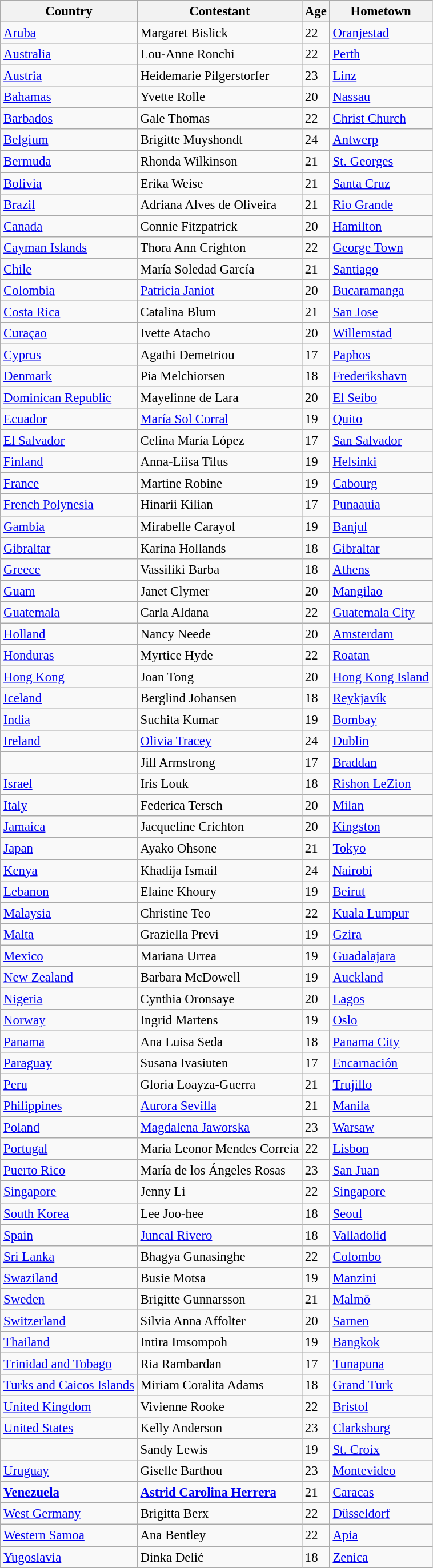<table class="wikitable sortable" style="font-size: 95%;">
<tr>
<th>Country</th>
<th>Contestant</th>
<th>Age</th>
<th>Hometown</th>
</tr>
<tr>
<td> <a href='#'>Aruba</a></td>
<td>Margaret Bislick</td>
<td>22</td>
<td><a href='#'>Oranjestad</a></td>
</tr>
<tr>
<td> <a href='#'>Australia</a></td>
<td>Lou-Anne Ronchi</td>
<td>22</td>
<td><a href='#'>Perth</a></td>
</tr>
<tr>
<td> <a href='#'>Austria</a></td>
<td>Heidemarie Pilgerstorfer</td>
<td>23</td>
<td><a href='#'>Linz</a></td>
</tr>
<tr>
<td> <a href='#'>Bahamas</a></td>
<td>Yvette Rolle</td>
<td>20</td>
<td><a href='#'>Nassau</a></td>
</tr>
<tr>
<td> <a href='#'>Barbados</a></td>
<td>Gale  Thomas</td>
<td>22</td>
<td><a href='#'>Christ Church</a></td>
</tr>
<tr>
<td> <a href='#'>Belgium</a></td>
<td>Brigitte Muyshondt</td>
<td>24</td>
<td><a href='#'>Antwerp</a></td>
</tr>
<tr>
<td> <a href='#'>Bermuda</a></td>
<td>Rhonda Wilkinson</td>
<td>21</td>
<td><a href='#'>St. Georges</a></td>
</tr>
<tr>
<td> <a href='#'>Bolivia</a></td>
<td>Erika Weise</td>
<td>21</td>
<td><a href='#'>Santa Cruz</a></td>
</tr>
<tr>
<td> <a href='#'>Brazil</a></td>
<td>Adriana Alves de Oliveira</td>
<td>21</td>
<td><a href='#'>Rio Grande</a></td>
</tr>
<tr>
<td> <a href='#'>Canada</a></td>
<td>Connie Fitzpatrick</td>
<td>20</td>
<td><a href='#'>Hamilton</a></td>
</tr>
<tr>
<td> <a href='#'>Cayman Islands</a></td>
<td>Thora Ann Crighton</td>
<td>22</td>
<td><a href='#'>George Town</a></td>
</tr>
<tr>
<td> <a href='#'>Chile</a></td>
<td>María Soledad García</td>
<td>21</td>
<td><a href='#'>Santiago</a></td>
</tr>
<tr>
<td> <a href='#'>Colombia</a></td>
<td><a href='#'>Patricia Janiot</a></td>
<td>20</td>
<td><a href='#'>Bucaramanga</a></td>
</tr>
<tr>
<td> <a href='#'>Costa Rica</a></td>
<td>Catalina Blum</td>
<td>21</td>
<td><a href='#'>San Jose</a></td>
</tr>
<tr>
<td> <a href='#'>Curaçao</a></td>
<td>Ivette Atacho</td>
<td>20</td>
<td><a href='#'>Willemstad</a></td>
</tr>
<tr>
<td> <a href='#'>Cyprus</a></td>
<td>Agathi Demetriou</td>
<td>17</td>
<td><a href='#'>Paphos</a></td>
</tr>
<tr>
<td> <a href='#'>Denmark</a></td>
<td>Pia Melchiorsen</td>
<td>18</td>
<td><a href='#'>Frederikshavn</a></td>
</tr>
<tr>
<td> <a href='#'>Dominican Republic</a></td>
<td>Mayelinne de Lara</td>
<td>20</td>
<td><a href='#'>El Seibo</a></td>
</tr>
<tr>
<td> <a href='#'>Ecuador</a></td>
<td><a href='#'>María Sol Corral</a></td>
<td>19</td>
<td><a href='#'>Quito</a></td>
</tr>
<tr>
<td> <a href='#'>El Salvador</a></td>
<td>Celina María López</td>
<td>17</td>
<td><a href='#'>San Salvador</a></td>
</tr>
<tr>
<td> <a href='#'>Finland</a></td>
<td>Anna-Liisa Tilus</td>
<td>19</td>
<td><a href='#'>Helsinki</a></td>
</tr>
<tr>
<td> <a href='#'>France</a></td>
<td>Martine Robine</td>
<td>19</td>
<td><a href='#'>Cabourg</a></td>
</tr>
<tr>
<td> <a href='#'>French Polynesia</a></td>
<td>Hinarii Kilian</td>
<td>17</td>
<td><a href='#'>Punaauia</a></td>
</tr>
<tr>
<td> <a href='#'>Gambia</a></td>
<td>Mirabelle Carayol</td>
<td>19</td>
<td><a href='#'>Banjul</a></td>
</tr>
<tr>
<td> <a href='#'>Gibraltar</a></td>
<td>Karina Hollands</td>
<td>18</td>
<td><a href='#'>Gibraltar</a></td>
</tr>
<tr>
<td> <a href='#'>Greece</a></td>
<td>Vassiliki Barba</td>
<td>18</td>
<td><a href='#'>Athens</a></td>
</tr>
<tr>
<td> <a href='#'>Guam</a></td>
<td>Janet  Clymer</td>
<td>20</td>
<td><a href='#'>Mangilao</a></td>
</tr>
<tr>
<td> <a href='#'>Guatemala</a></td>
<td>Carla Aldana</td>
<td>22</td>
<td><a href='#'>Guatemala City</a></td>
</tr>
<tr>
<td> <a href='#'>Holland</a></td>
<td>Nancy Neede</td>
<td>20</td>
<td><a href='#'>Amsterdam</a></td>
</tr>
<tr>
<td> <a href='#'>Honduras</a></td>
<td>Myrtice Hyde</td>
<td>22</td>
<td><a href='#'>Roatan</a></td>
</tr>
<tr>
<td> <a href='#'>Hong Kong</a></td>
<td>Joan Tong</td>
<td>20</td>
<td><a href='#'>Hong Kong Island</a></td>
</tr>
<tr>
<td> <a href='#'>Iceland</a></td>
<td>Berglind Johansen</td>
<td>18</td>
<td><a href='#'>Reykjavík</a></td>
</tr>
<tr>
<td> <a href='#'>India</a></td>
<td>Suchita Kumar</td>
<td>19</td>
<td><a href='#'>Bombay</a></td>
</tr>
<tr>
<td> <a href='#'>Ireland</a></td>
<td><a href='#'>Olivia Tracey</a></td>
<td>24</td>
<td><a href='#'>Dublin</a></td>
</tr>
<tr>
<td></td>
<td>Jill Armstrong</td>
<td>17</td>
<td><a href='#'>Braddan</a></td>
</tr>
<tr>
<td> <a href='#'>Israel</a></td>
<td>Iris Louk</td>
<td>18</td>
<td><a href='#'>Rishon LeZion</a></td>
</tr>
<tr>
<td> <a href='#'>Italy</a></td>
<td>Federica Tersch</td>
<td>20</td>
<td><a href='#'>Milan</a></td>
</tr>
<tr>
<td> <a href='#'>Jamaica</a></td>
<td>Jacqueline Crichton</td>
<td>20</td>
<td><a href='#'>Kingston</a></td>
</tr>
<tr>
<td> <a href='#'>Japan</a></td>
<td>Ayako Ohsone</td>
<td>21</td>
<td><a href='#'>Tokyo</a></td>
</tr>
<tr>
<td> <a href='#'>Kenya</a></td>
<td>Khadija Ismail</td>
<td>24</td>
<td><a href='#'>Nairobi</a></td>
</tr>
<tr>
<td> <a href='#'>Lebanon</a></td>
<td>Elaine Khoury</td>
<td>19</td>
<td><a href='#'>Beirut</a></td>
</tr>
<tr>
<td> <a href='#'>Malaysia</a></td>
<td>Christine Teo</td>
<td>22</td>
<td><a href='#'>Kuala Lumpur</a></td>
</tr>
<tr>
<td> <a href='#'>Malta</a></td>
<td>Graziella Previ</td>
<td>19</td>
<td><a href='#'>Gzira</a></td>
</tr>
<tr>
<td> <a href='#'>Mexico</a></td>
<td>Mariana Urrea</td>
<td>19</td>
<td><a href='#'>Guadalajara</a></td>
</tr>
<tr>
<td> <a href='#'>New Zealand</a></td>
<td>Barbara McDowell</td>
<td>19</td>
<td><a href='#'>Auckland</a></td>
</tr>
<tr>
<td> <a href='#'>Nigeria</a></td>
<td>Cynthia Oronsaye</td>
<td>20</td>
<td><a href='#'>Lagos</a></td>
</tr>
<tr>
<td> <a href='#'>Norway</a></td>
<td>Ingrid Martens</td>
<td>19</td>
<td><a href='#'>Oslo</a></td>
</tr>
<tr>
<td> <a href='#'>Panama</a></td>
<td>Ana Luisa Seda</td>
<td>18</td>
<td><a href='#'>Panama City</a></td>
</tr>
<tr>
<td> <a href='#'>Paraguay</a></td>
<td>Susana Ivasiuten</td>
<td>17</td>
<td><a href='#'>Encarnación</a></td>
</tr>
<tr>
<td> <a href='#'>Peru</a></td>
<td>Gloria Loayza-Guerra</td>
<td>21</td>
<td><a href='#'>Trujillo</a></td>
</tr>
<tr>
<td> <a href='#'>Philippines</a></td>
<td><a href='#'>Aurora Sevilla</a></td>
<td>21</td>
<td><a href='#'>Manila</a></td>
</tr>
<tr>
<td> <a href='#'>Poland</a></td>
<td><a href='#'>Magdalena Jaworska</a></td>
<td>23</td>
<td><a href='#'>Warsaw</a></td>
</tr>
<tr>
<td> <a href='#'>Portugal</a></td>
<td>Maria Leonor Mendes Correia</td>
<td>22</td>
<td><a href='#'>Lisbon</a></td>
</tr>
<tr>
<td> <a href='#'>Puerto Rico</a></td>
<td>María de los Ángeles Rosas</td>
<td>23</td>
<td><a href='#'>San Juan</a></td>
</tr>
<tr>
<td> <a href='#'>Singapore</a></td>
<td>Jenny Li</td>
<td>22</td>
<td><a href='#'>Singapore</a></td>
</tr>
<tr>
<td> <a href='#'>South Korea</a></td>
<td>Lee Joo-hee</td>
<td>18</td>
<td><a href='#'>Seoul</a></td>
</tr>
<tr>
<td> <a href='#'>Spain</a></td>
<td><a href='#'>Juncal Rivero</a></td>
<td>18</td>
<td><a href='#'>Valladolid</a></td>
</tr>
<tr>
<td> <a href='#'>Sri Lanka</a></td>
<td>Bhagya Gunasinghe</td>
<td>22</td>
<td><a href='#'>Colombo</a></td>
</tr>
<tr>
<td> <a href='#'>Swaziland</a></td>
<td>Busie Motsa</td>
<td>19</td>
<td><a href='#'>Manzini</a></td>
</tr>
<tr>
<td> <a href='#'>Sweden</a></td>
<td>Brigitte Gunnarsson</td>
<td>21</td>
<td><a href='#'>Malmö</a></td>
</tr>
<tr>
<td> <a href='#'>Switzerland</a></td>
<td>Silvia Anna Affolter</td>
<td>20</td>
<td><a href='#'>Sarnen</a></td>
</tr>
<tr>
<td> <a href='#'>Thailand</a></td>
<td>Intira Imsompoh</td>
<td>19</td>
<td><a href='#'>Bangkok</a></td>
</tr>
<tr>
<td> <a href='#'>Trinidad and Tobago</a></td>
<td>Ria Rambardan</td>
<td>17</td>
<td><a href='#'>Tunapuna</a></td>
</tr>
<tr>
<td> <a href='#'>Turks and Caicos Islands</a></td>
<td>Miriam Coralita Adams</td>
<td>18</td>
<td><a href='#'>Grand Turk</a></td>
</tr>
<tr>
<td> <a href='#'>United Kingdom</a></td>
<td>Vivienne Rooke</td>
<td>22</td>
<td><a href='#'>Bristol</a></td>
</tr>
<tr>
<td> <a href='#'>United States</a></td>
<td>Kelly Anderson</td>
<td>23</td>
<td><a href='#'>Clarksburg</a></td>
</tr>
<tr>
<td></td>
<td>Sandy Lewis</td>
<td>19</td>
<td><a href='#'>St. Croix</a></td>
</tr>
<tr>
<td> <a href='#'>Uruguay</a></td>
<td>Giselle Barthou</td>
<td>23</td>
<td><a href='#'>Montevideo</a></td>
</tr>
<tr>
<td><strong> <a href='#'>Venezuela</a></strong></td>
<td><strong><a href='#'>Astrid Carolina Herrera</a></strong></td>
<td>21</td>
<td><a href='#'>Caracas</a></td>
</tr>
<tr>
<td> <a href='#'>West Germany</a></td>
<td>Brigitta Berx</td>
<td>22</td>
<td><a href='#'>Düsseldorf</a></td>
</tr>
<tr>
<td> <a href='#'>Western Samoa</a></td>
<td>Ana Bentley</td>
<td>22</td>
<td><a href='#'>Apia</a></td>
</tr>
<tr>
<td> <a href='#'>Yugoslavia</a></td>
<td>Dinka Delić</td>
<td>18</td>
<td><a href='#'>Zenica</a></td>
</tr>
</table>
